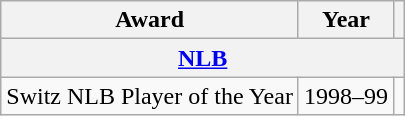<table class="wikitable">
<tr>
<th>Award</th>
<th>Year</th>
<th></th>
</tr>
<tr>
<th colspan="3"><a href='#'>NLB</a></th>
</tr>
<tr>
<td>Switz NLB Player of the Year</td>
<td>1998–99</td>
<td></td>
</tr>
</table>
